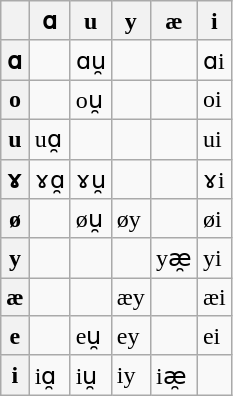<table class="wikitable">
<tr>
<th></th>
<th>ɑ</th>
<th>u</th>
<th>y</th>
<th>æ</th>
<th>i</th>
</tr>
<tr>
<th>ɑ</th>
<td></td>
<td>ɑu̯</td>
<td></td>
<td></td>
<td>ɑi</td>
</tr>
<tr>
<th>o</th>
<td></td>
<td>ou̯</td>
<td></td>
<td></td>
<td>oi</td>
</tr>
<tr>
<th>u</th>
<td>uɑ̯</td>
<td></td>
<td></td>
<td></td>
<td>ui</td>
</tr>
<tr>
<th>ɤ</th>
<td>ɤɑ̯</td>
<td>ɤu̯</td>
<td></td>
<td></td>
<td>ɤi</td>
</tr>
<tr>
<th>ø</th>
<td></td>
<td>øu̯</td>
<td>øy</td>
<td></td>
<td>øi</td>
</tr>
<tr>
<th>y</th>
<td></td>
<td></td>
<td></td>
<td>yæ̯</td>
<td>yi</td>
</tr>
<tr>
<th>æ</th>
<td></td>
<td></td>
<td>æy</td>
<td></td>
<td>æi</td>
</tr>
<tr>
<th>e</th>
<td></td>
<td>eu̯</td>
<td>ey</td>
<td></td>
<td>ei</td>
</tr>
<tr>
<th>i</th>
<td>iɑ̯</td>
<td>iu̯</td>
<td>iy</td>
<td>iæ̯</td>
<td></td>
</tr>
</table>
